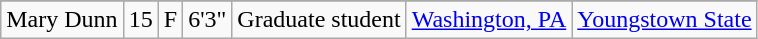<table class="wikitable sortable" border="1" style="text-align: center;">
<tr align=center>
</tr>
<tr>
<td>Mary Dunn</td>
<td>15</td>
<td>F</td>
<td>6'3"</td>
<td>Graduate student</td>
<td><a href='#'>Washington, PA</a></td>
<td><a href='#'>Youngstown State</a></td>
</tr>
</table>
